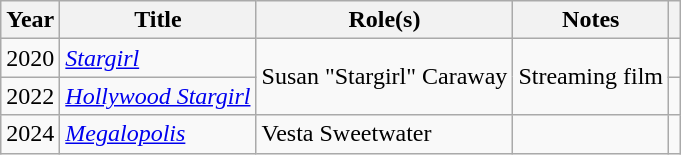<table class="wikitable plainrowheaders sortable">
<tr>
<th scope="col">Year</th>
<th scope="col">Title</th>
<th scope="col">Role(s)</th>
<th scope="col" class="unsortable">Notes</th>
<th scope="col" class="unsortable"></th>
</tr>
<tr>
<td scope="row" style="text-align:center;">2020</td>
<td><em><a href='#'>Stargirl</a></em></td>
<td rowspan="2">Susan "Stargirl" Caraway</td>
<td rowspan="2" style="text-align:left;">Streaming film</td>
<td></td>
</tr>
<tr>
<td scope="row" style="text-align:center;">2022</td>
<td><em><a href='#'>Hollywood Stargirl</a></em></td>
<td></td>
</tr>
<tr>
<td scope="row" style="text-align:center;">2024</td>
<td><em><a href='#'>Megalopolis</a></em></td>
<td>Vesta Sweetwater</td>
<td></td>
<td></td>
</tr>
</table>
